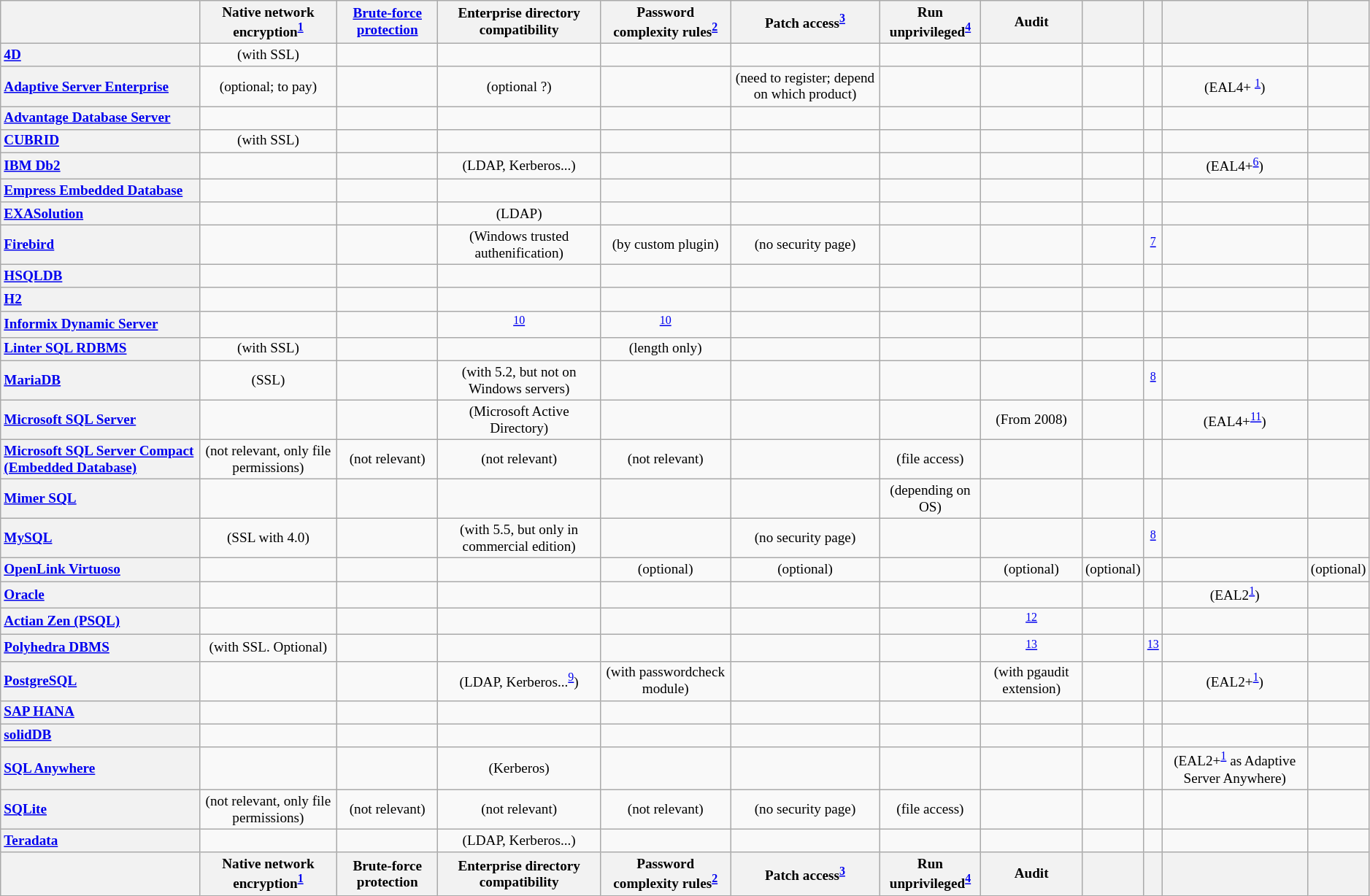<table style="text-align: center; font-size: 80%" class="wikitable sortable sort-under">
<tr>
<th></th>
<th>Native network encryption<sup><a href='#'>1</a></sup></th>
<th><a href='#'>Brute-force protection</a></th>
<th>Enterprise directory compatibility</th>
<th>Password complexity rules<sup><a href='#'>2</a></sup></th>
<th>Patch access<sup><a href='#'>3</a></sup></th>
<th>Run unprivileged<sup><a href='#'>4</a></sup></th>
<th>Audit</th>
<th></th>
<th></th>
<th></th>
<th></th>
</tr>
<tr>
<th style="text-align:left"><a href='#'>4D</a></th>
<td> (with SSL)</td>
<td></td>
<td></td>
<td></td>
<td></td>
<td></td>
<td></td>
<td></td>
<td></td>
<td></td>
<td></td>
</tr>
<tr>
<th style="text-align:left"><a href='#'>Adaptive Server Enterprise</a></th>
<td> (optional; to pay)</td>
<td></td>
<td> (optional ?)</td>
<td></td>
<td> (need to register; depend on which product)</td>
<td></td>
<td></td>
<td></td>
<td></td>
<td> (EAL4+ <sup><a href='#'>1</a></sup>)</td>
<td></td>
</tr>
<tr>
<th style="text-align:left"><a href='#'>Advantage Database Server</a></th>
<td></td>
<td></td>
<td></td>
<td></td>
<td></td>
<td></td>
<td></td>
<td></td>
<td></td>
<td></td>
<td></td>
</tr>
<tr>
<th style="text-align:left"><a href='#'>CUBRID</a></th>
<td> (with SSL)</td>
<td></td>
<td></td>
<td></td>
<td></td>
<td></td>
<td></td>
<td></td>
<td></td>
<td></td>
<td></td>
</tr>
<tr>
<th style="text-align:left"><a href='#'>IBM Db2</a></th>
<td></td>
<td></td>
<td> (LDAP, Kerberos...)</td>
<td></td>
<td></td>
<td></td>
<td></td>
<td></td>
<td></td>
<td> (EAL4+<sup><a href='#'>6</a></sup>)</td>
<td></td>
</tr>
<tr>
<th style="text-align:left"><a href='#'>Empress Embedded Database</a></th>
<td></td>
<td></td>
<td></td>
<td></td>
<td></td>
<td></td>
<td></td>
<td></td>
<td></td>
<td></td>
<td></td>
</tr>
<tr>
<th style="text-align:left"><a href='#'>EXASolution</a></th>
<td></td>
<td></td>
<td> (LDAP)</td>
<td></td>
<td></td>
<td></td>
<td></td>
<td></td>
<td></td>
<td></td>
<td></td>
</tr>
<tr>
<th style="text-align:left"><a href='#'>Firebird</a></th>
<td></td>
<td></td>
<td> (Windows trusted authenification)</td>
<td> (by custom plugin)</td>
<td> (no security page)</td>
<td></td>
<td></td>
<td></td>
<td><sup><a href='#'>7</a></sup></td>
<td></td>
<td></td>
</tr>
<tr>
<th style="text-align:left"><a href='#'>HSQLDB</a></th>
<td></td>
<td></td>
<td></td>
<td></td>
<td></td>
<td></td>
<td></td>
<td></td>
<td></td>
<td></td>
<td></td>
</tr>
<tr>
<th style="text-align:left"><a href='#'>H2</a></th>
<td></td>
<td></td>
<td></td>
<td></td>
<td></td>
<td></td>
<td></td>
<td></td>
<td></td>
<td></td>
<td></td>
</tr>
<tr>
<th style="text-align:left"><a href='#'>Informix Dynamic Server</a></th>
<td></td>
<td></td>
<td><sup><a href='#'>10</a></sup></td>
<td><sup><a href='#'>10</a></sup></td>
<td></td>
<td></td>
<td></td>
<td></td>
<td></td>
<td></td>
<td></td>
</tr>
<tr>
<th style="text-align:left"><a href='#'>Linter SQL RDBMS</a></th>
<td> (with SSL)</td>
<td></td>
<td></td>
<td> (length only)</td>
<td></td>
<td></td>
<td></td>
<td></td>
<td></td>
<td></td>
<td></td>
</tr>
<tr>
<th style="text-align:left"><a href='#'>MariaDB</a></th>
<td> (SSL)</td>
<td></td>
<td> (with 5.2, but not on Windows servers)</td>
<td></td>
<td></td>
<td></td>
<td></td>
<td></td>
<td><sup><a href='#'>8</a></sup></td>
<td></td>
<td></td>
</tr>
<tr>
<th style="text-align:left"><a href='#'>Microsoft SQL Server</a></th>
<td></td>
<td></td>
<td> (Microsoft Active Directory)</td>
<td></td>
<td></td>
<td></td>
<td> (From 2008)</td>
<td></td>
<td></td>
<td> (EAL4+<sup><a href='#'>11</a></sup>)</td>
<td></td>
</tr>
<tr>
<th style="text-align:left"><a href='#'>Microsoft SQL Server Compact (Embedded Database)</a></th>
<td> (not relevant, only file permissions)</td>
<td> (not relevant)</td>
<td> (not relevant)</td>
<td> (not relevant)</td>
<td></td>
<td> (file access)</td>
<td></td>
<td></td>
<td></td>
<td></td>
<td></td>
</tr>
<tr>
<th style="text-align:left"><a href='#'>Mimer SQL</a></th>
<td></td>
<td></td>
<td></td>
<td></td>
<td></td>
<td> (depending on OS)</td>
<td></td>
<td></td>
<td></td>
<td></td>
<td></td>
</tr>
<tr>
<th style="text-align:left"><a href='#'>MySQL</a></th>
<td> (SSL with 4.0)</td>
<td></td>
<td> (with 5.5, but only in commercial edition)</td>
<td></td>
<td> (no security page)</td>
<td></td>
<td></td>
<td></td>
<td><sup><a href='#'>8</a></sup></td>
<td></td>
<td></td>
</tr>
<tr>
<th style="text-align:left"><a href='#'>OpenLink Virtuoso</a></th>
<td></td>
<td></td>
<td></td>
<td> (optional)</td>
<td> (optional)</td>
<td></td>
<td> (optional)</td>
<td> (optional)</td>
<td></td>
<td></td>
<td> (optional)</td>
</tr>
<tr>
<th style="text-align:left"><a href='#'>Oracle</a></th>
<td></td>
<td></td>
<td></td>
<td></td>
<td></td>
<td></td>
<td></td>
<td></td>
<td></td>
<td> (EAL2<sup><a href='#'>1</a></sup>)</td>
<td></td>
</tr>
<tr>
<th style="text-align:left"><a href='#'>Actian Zen (PSQL)</a></th>
<td></td>
<td></td>
<td></td>
<td></td>
<td></td>
<td></td>
<td> <sup><a href='#'>12</a></sup></td>
<td></td>
<td></td>
<td></td>
<td></td>
</tr>
<tr>
<th style="text-align:left"><a href='#'>Polyhedra DBMS</a></th>
<td>  (with SSL. Optional)</td>
<td></td>
<td></td>
<td></td>
<td></td>
<td></td>
<td> <sup><a href='#'>13</a></sup></td>
<td></td>
<td> <sup><a href='#'>13</a></sup></td>
<td></td>
<td></td>
</tr>
<tr>
<th style="text-align:left"><a href='#'>PostgreSQL</a></th>
<td></td>
<td></td>
<td> (LDAP, Kerberos...<sup><a href='#'>9</a></sup>)</td>
<td> (with passwordcheck module)</td>
<td></td>
<td></td>
<td> (with pgaudit extension)</td>
<td></td>
<td></td>
<td> (EAL2+<sup><a href='#'>1</a></sup>)</td>
<td></td>
</tr>
<tr>
<th style="text-align:left"><a href='#'>SAP HANA</a></th>
<td></td>
<td></td>
<td></td>
<td></td>
<td></td>
<td></td>
<td></td>
<td></td>
<td></td>
<td></td>
<td></td>
</tr>
<tr>
<th style="text-align:left"><a href='#'>solidDB</a></th>
<td></td>
<td></td>
<td></td>
<td></td>
<td></td>
<td></td>
<td></td>
<td></td>
<td></td>
<td></td>
<td></td>
</tr>
<tr>
<th style="text-align:left"><a href='#'>SQL Anywhere</a></th>
<td></td>
<td></td>
<td> (Kerberos)</td>
<td></td>
<td></td>
<td></td>
<td></td>
<td></td>
<td></td>
<td> (EAL2+<sup><a href='#'>1</a></sup> as Adaptive Server Anywhere)</td>
<td></td>
</tr>
<tr>
<th style="text-align:left"><a href='#'>SQLite</a></th>
<td> (not relevant, only file permissions)</td>
<td> (not relevant)</td>
<td> (not relevant)</td>
<td> (not relevant)</td>
<td> (no security page)</td>
<td> (file access)</td>
<td></td>
<td></td>
<td></td>
<td></td>
<td></td>
</tr>
<tr>
<th style="text-align:left"><a href='#'>Teradata</a></th>
<td></td>
<td></td>
<td> (LDAP, Kerberos...)</td>
<td></td>
<td></td>
<td></td>
<td></td>
<td></td>
<td></td>
<td></td>
<td></td>
</tr>
<tr>
<th></th>
<th>Native network encryption<sup><a href='#'>1</a></sup></th>
<th>Brute-force protection</th>
<th>Enterprise directory compatibility</th>
<th>Password complexity rules<sup><a href='#'>2</a></sup></th>
<th>Patch access<sup><a href='#'>3</a></sup></th>
<th>Run unprivileged<sup><a href='#'>4</a></sup></th>
<th>Audit</th>
<th></th>
<th></th>
<th></th>
<th></th>
</tr>
</table>
